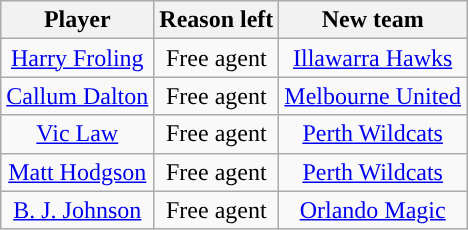<table class="wikitable sortable sortable" style="text-align: center">
<tr>
<th>Player</th>
<th>Reason left</th>
<th>New team</th>
</tr>
<tr>
<td><a href='#'>Harry Froling</a></td>
<td>Free agent</td>
<td><a href='#'>Illawarra Hawks</a></td>
</tr>
<tr>
<td><a href='#'>Callum Dalton</a></td>
<td>Free agent</td>
<td><a href='#'>Melbourne United</a></td>
</tr>
<tr>
<td><a href='#'>Vic Law</a></td>
<td>Free agent</td>
<td><a href='#'>Perth Wildcats</a></td>
</tr>
<tr>
<td><a href='#'>Matt Hodgson</a></td>
<td>Free agent</td>
<td><a href='#'>Perth Wildcats</a></td>
</tr>
<tr>
<td><a href='#'>B. J. Johnson</a></td>
<td>Free agent</td>
<td><a href='#'>Orlando Magic</a></td>
</tr>
</table>
